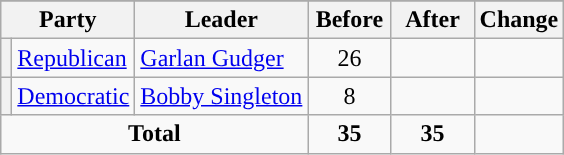<table class="wikitable" style="text-align:center;">
<tr>
</tr>
<tr>
<th colspan=2>Party</th>
<th>Leader</th>
<th style="width:3em">Before</th>
<th style="width:3em">After</th>
<th style="width:3em">Change</th>
</tr>
<tr>
<th style="background-color:"></th>
<td style="text-align:left;"><a href='#'>Republican</a></td>
<td style="text-align:left;"><a href='#'>Garlan Gudger</a></td>
<td>26</td>
<td></td>
<td></td>
</tr>
<tr>
<th style="background-color:"></th>
<td style="text-align:left;"><a href='#'>Democratic</a></td>
<td style="text-align:left;"><a href='#'>Bobby Singleton</a></td>
<td>8</td>
<td></td>
<td></td>
</tr>
<tr>
<td colspan=3><strong>Total</strong></td>
<td><strong>35</strong></td>
<td><strong>35</strong></td>
<td></td>
</tr>
</table>
